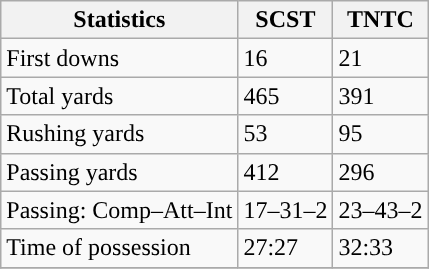<table class="wikitable" style="float: left;">
<tr>
<th>Statistics</th>
<th>SCST</th>
<th>TNTC</th>
</tr>
<tr>
<td>First downs</td>
<td>16</td>
<td>21</td>
</tr>
<tr>
<td>Total yards</td>
<td>465</td>
<td>391</td>
</tr>
<tr>
<td>Rushing yards</td>
<td>53</td>
<td>95</td>
</tr>
<tr>
<td>Passing yards</td>
<td>412</td>
<td>296</td>
</tr>
<tr>
<td>Passing: Comp–Att–Int</td>
<td>17–31–2</td>
<td>23–43–2</td>
</tr>
<tr>
<td>Time of possession</td>
<td>27:27</td>
<td>32:33</td>
</tr>
<tr>
</tr>
</table>
